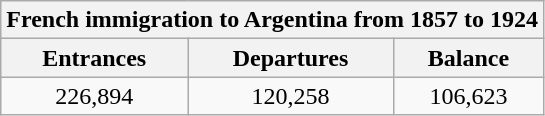<table class="wikitable" style="text-align:center;">
<tr>
<th colspan=5>French immigration to Argentina from 1857 to 1924</th>
</tr>
<tr>
<th>Entrances</th>
<th>Departures</th>
<th>Balance</th>
</tr>
<tr>
<td>226,894</td>
<td>120,258</td>
<td>106,623</td>
</tr>
</table>
